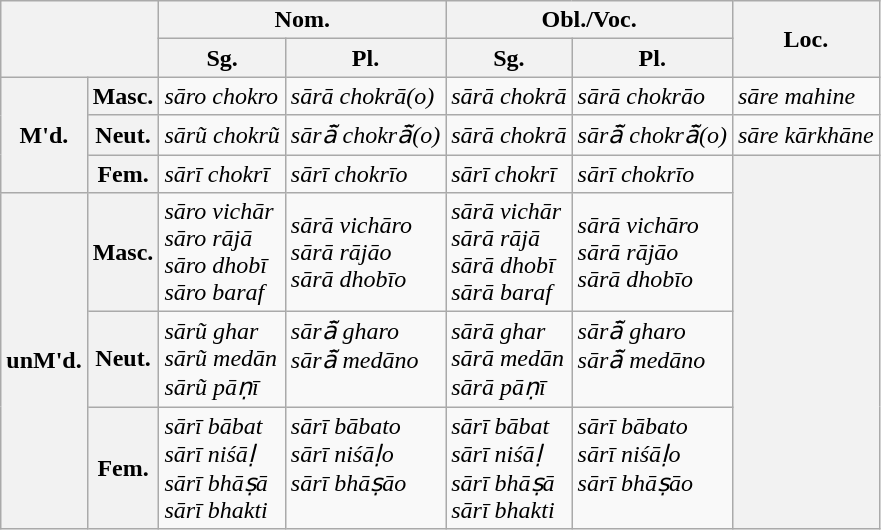<table class="wikitable">
<tr>
<th colspan="2" rowspan="2"></th>
<th colspan="2">Nom.</th>
<th colspan="2">Obl./Voc.</th>
<th rowspan="2">Loc.</th>
</tr>
<tr>
<th>Sg.</th>
<th>Pl.</th>
<th>Sg.</th>
<th>Pl.</th>
</tr>
<tr>
<th rowspan="3">M'd.</th>
<th>Masc.</th>
<td><em>sāro chokro</em></td>
<td><em>sārā chokrā(o)</em></td>
<td><em>sārā chokrā</em></td>
<td><em>sārā chokrāo</em></td>
<td><em>sāre mahine</em></td>
</tr>
<tr>
<th>Neut.</th>
<td><em>sārũ chokrũ</em></td>
<td><em>sārā̃ chokrā̃(o)</em></td>
<td><em>sārā chokrā</em></td>
<td><em>sārā̃ chokrā̃(o)</em></td>
<td><em>sāre kārkhāne</em></td>
</tr>
<tr>
<th>Fem.</th>
<td><em>sārī chokrī</em></td>
<td><em>sārī chokrīo</em></td>
<td><em>sārī chokrī</em></td>
<td><em>sārī chokrīo</em></td>
<th rowspan="4"></th>
</tr>
<tr>
<th rowspan="3">unM'd.</th>
<th>Masc.</th>
<td><em>sāro vichār</em><br><em>sāro rājā</em><br><em>sāro dhobī</em><br><em>sāro baraf</em></td>
<td><em>sārā vichāro</em><br><em>sārā rājāo</em><br><em>sārā dhobīo</em><br></td>
<td><em>sārā vichār</em><br><em>sārā rājā</em><br><em>sārā dhobī</em><br><em>sārā baraf</em></td>
<td><em>sārā vichāro</em><br><em>sārā rājāo</em><br><em>sārā dhobīo</em></td>
</tr>
<tr>
<th>Neut.</th>
<td><em>sārũ ghar</em><br><em>sārũ medān</em><br><em>sārũ pāṇī</em></td>
<td><em>sārā̃ gharo</em><br><em>sārā̃ medāno</em><br><br></td>
<td><em>sārā ghar</em><br><em>sārā medān</em><br><em>sārā pāṇī</em></td>
<td><em>sārā̃ gharo</em><br><em>sārā̃ medāno</em><br><br></td>
</tr>
<tr>
<th>Fem.</th>
<td><em>sārī bābat</em><br><em>sārī niśāḷ</em><br><em>sārī bhāṣā</em><br><em>sārī bhakti</em></td>
<td><em>sārī bābato</em><br><em>sārī niśāḷo</em><br><em>sārī bhāṣāo</em><br><br></td>
<td><em>sārī bābat</em><br><em>sārī niśāḷ</em><br><em>sārī bhāṣā</em><br><em>sārī bhakti</em></td>
<td><em>sārī bābato</em><br><em>sārī niśāḷo</em><br><em>sārī bhāṣāo</em><br><br></td>
</tr>
</table>
